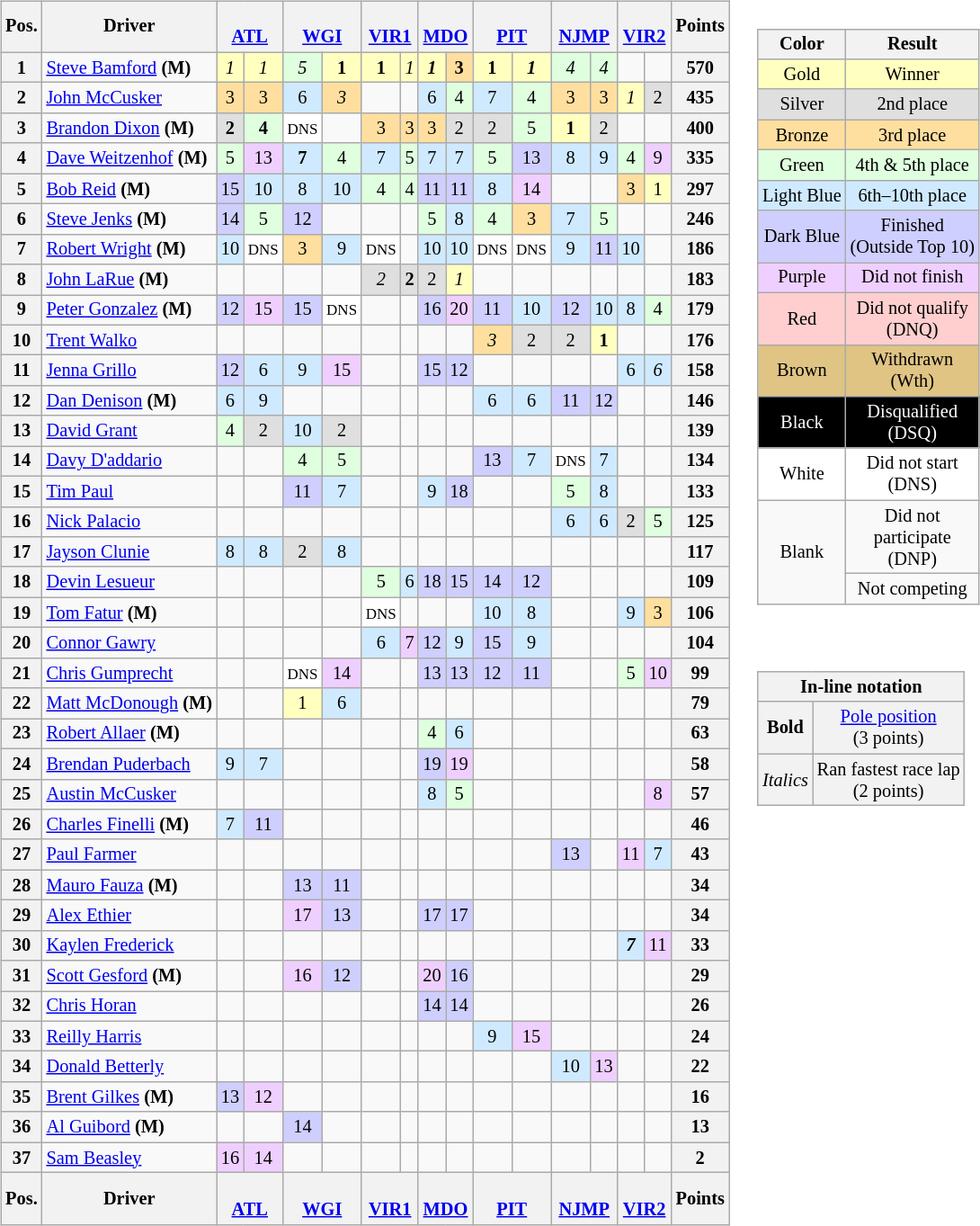<table>
<tr>
<td valign="top"><br><table class="wikitable" style="font-size:85%; text-align:center">
<tr>
<th>Pos.</th>
<th>Driver</th>
<th colspan=2> <br> <a href='#'>ATL</a></th>
<th colspan=2> <br> <a href='#'>WGI</a></th>
<th colspan=2> <br> <a href='#'>VIR1</a></th>
<th colspan=2> <br> <a href='#'>MDO</a></th>
<th colspan=2> <br> <a href='#'>PIT</a></th>
<th colspan=2> <br> <a href='#'>NJMP</a></th>
<th colspan=2> <br> <a href='#'>VIR2</a></th>
<th>Points</th>
</tr>
<tr>
<th>1</th>
<td align="left"> <a href='#'>Steve Bamford</a> <strong>(M)</strong></td>
<td style="background:#FFFFBF;"><em>1</em></td>
<td style="background:#FFFFBF;"><em>1</em></td>
<td style="background:#DFFFDF;"><em>5</em></td>
<td style="background:#FFFFBF;"><strong>1</strong></td>
<td style="background:#FFFFBF;"><strong>1</strong></td>
<td style="background:#FFFFBF;"><em>1</em></td>
<td style="background:#FFFFBF;"><strong><em>1</em></strong></td>
<td style="background:#FFDF9F;"><strong>3</strong></td>
<td style="background:#FFFFBF;"><strong>1</strong></td>
<td style="background:#FFFFBF;"><strong><em>1</em></strong></td>
<td style="background:#DFFFDF;"><em>4</em></td>
<td style="background:#DFFFDF;"><em>4</em></td>
<td></td>
<td></td>
<th>570</th>
</tr>
<tr>
<th>2</th>
<td align="left"> <a href='#'>John McCusker</a></td>
<td style="background:#FFDF9F;">3</td>
<td style="background:#FFDF9F;">3</td>
<td style="background:#CFEAFF;">6</td>
<td style="background:#FFDF9F;"><em>3</em></td>
<td></td>
<td></td>
<td style="background:#CFEAFF;">6</td>
<td style="background:#DFFFDF;">4</td>
<td style="background:#CFEAFF;">7</td>
<td style="background:#DFFFDF;">4</td>
<td style="background:#FFDF9F;">3</td>
<td style="background:#FFDF9F;">3</td>
<td style="background:#FFFFBF;"><em>1</em></td>
<td style="background:#DFDFDF;">2</td>
<th>435</th>
</tr>
<tr>
<th>3</th>
<td align="left"> <a href='#'>Brandon Dixon</a> <strong>(M)</strong></td>
<td style="background:#DFDFDF;"><strong>2</strong></td>
<td style="background:#DFFFDF;"><strong>4</strong></td>
<td style="background:#FFFFFF;"><small>DNS</small></td>
<td></td>
<td style="background:#FFDF9F;">3</td>
<td style="background:#FFDF9F;">3</td>
<td style="background:#FFDF9F;">3</td>
<td style="background:#DFDFDF;">2</td>
<td style="background:#DFDFDF;">2</td>
<td style="background:#DFFFDF;">5</td>
<td style="background:#FFFFBF;"><strong>1</strong></td>
<td style="background:#DFDFDF;">2</td>
<td></td>
<td></td>
<th>400</th>
</tr>
<tr>
<th>4</th>
<td align="left"> <a href='#'>Dave Weitzenhof</a> <strong>(M)</strong></td>
<td style="background:#DFFFDF;">5</td>
<td style="background:#EFCFFF;">13</td>
<td style="background:#CFEAFF;"><strong>7</strong></td>
<td style="background:#DFFFDF;">4</td>
<td style="background:#CFEAFF;">7</td>
<td style="background:#DFFFDF;">5</td>
<td style="background:#CFEAFF;">7</td>
<td style="background:#CFEAFF;">7</td>
<td style="background:#DFFFDF;">5</td>
<td style="background:#CFCFFF;">13</td>
<td style="background:#CFEAFF;">8</td>
<td style="background:#CFEAFF;">9</td>
<td style="background:#DFFFDF;">4</td>
<td style="background:#EFCFFF;">9</td>
<th>335</th>
</tr>
<tr>
<th>5</th>
<td align="left"> <a href='#'>Bob Reid</a> <strong>(M)</strong></td>
<td style="background:#CFCFFF;">15</td>
<td style="background:#CFEAFF;">10</td>
<td style="background:#CFEAFF;">8</td>
<td style="background:#CFEAFF;">10</td>
<td style="background:#DFFFDF;">4</td>
<td style="background:#DFFFDF;">4</td>
<td style="background:#CFCFFF;">11</td>
<td style="background:#CFCFFF;">11</td>
<td style="background:#CFEAFF;">8</td>
<td style="background:#EFCFFF;">14</td>
<td></td>
<td></td>
<td style="background:#FFDF9F;">3</td>
<td style="background:#FFFFBF;">1</td>
<th>297</th>
</tr>
<tr>
<th>6</th>
<td align="left"> <a href='#'>Steve Jenks</a> <strong>(M)</strong></td>
<td style="background:#CFCFFF;">14</td>
<td style="background:#DFFFDF;">5</td>
<td style="background:#CFCFFF;">12</td>
<td></td>
<td></td>
<td></td>
<td style="background:#DFFFDF;">5</td>
<td style="background:#CFEAFF;">8</td>
<td style="background:#DFFFDF;">4</td>
<td style="background:#FFDF9F;">3</td>
<td style="background:#CFEAFF;">7</td>
<td style="background:#DFFFDF;">5</td>
<td></td>
<td></td>
<th>246</th>
</tr>
<tr>
<th>7</th>
<td align="left"> <a href='#'>Robert Wright</a> <strong>(M)</strong></td>
<td style="background:#CFEAFF;">10</td>
<td style="background:#FFFFFF;"><small>DNS</small></td>
<td style="background:#FFDF9F;">3</td>
<td style="background:#CFEAFF;">9</td>
<td style="background:#FFFFFF;"><small>DNS</small></td>
<td></td>
<td style="background:#CFEAFF;">10</td>
<td style="background:#CFEAFF;">10</td>
<td style="background:#FFFFFF;"><small>DNS</small></td>
<td style="background:#FFFFFF;"><small>DNS</small></td>
<td style="background:#CFEAFF;">9</td>
<td style="background:#CFCFFF;">11</td>
<td style="background:#CFEAFF;">10</td>
<td></td>
<th>186</th>
</tr>
<tr>
<th>8</th>
<td align="left"> <a href='#'>John LaRue</a> <strong>(M)</strong></td>
<td></td>
<td></td>
<td></td>
<td></td>
<td style="background:#DFDFDF;"><em>2</em></td>
<td style="background:#DFDFDF;"><strong>2</strong></td>
<td style="background:#DFDFDF;">2</td>
<td style="background:#FFFFBF;"><em>1</em></td>
<td></td>
<td></td>
<td></td>
<td></td>
<td></td>
<td></td>
<th>183</th>
</tr>
<tr>
<th>9</th>
<td align="left"> <a href='#'>Peter Gonzalez</a> <strong>(M)</strong></td>
<td style="background:#CFCFFF;">12</td>
<td style="background:#EFCFFF;">15</td>
<td style="background:#CFCFFF;">15</td>
<td style="background:#FFFFFF;"><small>DNS</small></td>
<td></td>
<td></td>
<td style="background:#CFCFFF;">16</td>
<td style="background:#EFCFFF;">20</td>
<td style="background:#CFCFFF;">11</td>
<td style="background:#CFEAFF;">10</td>
<td style="background:#CFCFFF;">12</td>
<td style="background:#CFEAFF;">10</td>
<td style="background:#CFEAFF;">8</td>
<td style="background:#DFFFDF;">4</td>
<th>179</th>
</tr>
<tr>
<th>10</th>
<td align="left"> <a href='#'>Trent Walko</a></td>
<td></td>
<td></td>
<td></td>
<td></td>
<td></td>
<td></td>
<td></td>
<td></td>
<td style="background:#FFDF9F;"><em>3</em></td>
<td style="background:#DFDFDF;">2</td>
<td style="background:#DFDFDF;">2</td>
<td style="background:#FFFFBF;"><strong>1</strong></td>
<td></td>
<td></td>
<th>176</th>
</tr>
<tr>
<th>11</th>
<td align="left"> <a href='#'>Jenna Grillo</a></td>
<td style="background:#CFCFFF;">12</td>
<td style="background:#CFEAFF;">6</td>
<td style="background:#CFEAFF;">9</td>
<td style="background:#EFCFFF;">15</td>
<td></td>
<td></td>
<td style="background:#CFCFFF;">15</td>
<td style="background:#CFCFFF;">12</td>
<td></td>
<td></td>
<td></td>
<td></td>
<td style="background:#CFEAFF;">6</td>
<td style="background:#CFEAFF;"><em>6</em></td>
<th>158</th>
</tr>
<tr>
<th>12</th>
<td align="left"> <a href='#'>Dan Denison</a> <strong>(M)</strong></td>
<td style="background:#CFEAFF;">6</td>
<td style="background:#CFEAFF;">9</td>
<td></td>
<td></td>
<td></td>
<td></td>
<td></td>
<td></td>
<td style="background:#CFEAFF;">6</td>
<td style="background:#CFEAFF;">6</td>
<td style="background:#CFCFFF;">11</td>
<td style="background:#CFCFFF;">12</td>
<td></td>
<td></td>
<th>146</th>
</tr>
<tr>
<th>13</th>
<td align="left"> <a href='#'>David Grant</a></td>
<td style="background:#DFFFDF;">4</td>
<td style="background:#DFDFDF;">2</td>
<td style="background:#CFEAFF;">10</td>
<td style="background:#DFDFDF;">2</td>
<td></td>
<td></td>
<td></td>
<td></td>
<td></td>
<td></td>
<td></td>
<td></td>
<td></td>
<td></td>
<th>139</th>
</tr>
<tr>
<th>14</th>
<td align="left"> <a href='#'>Davy D'addario</a></td>
<td></td>
<td></td>
<td style="background:#DFFFDF;">4</td>
<td style="background:#DFFFDF;">5</td>
<td></td>
<td></td>
<td></td>
<td></td>
<td style="background:#CFCFFF;">13</td>
<td style="background:#CFEAFF;">7</td>
<td style="background:#FFFFFF;"><small>DNS</small></td>
<td style="background:#CFEAFF;">7</td>
<td></td>
<td></td>
<th>134</th>
</tr>
<tr>
<th>15</th>
<td align="left"> <a href='#'>Tim Paul</a></td>
<td></td>
<td></td>
<td style="background:#CFCFFF;">11</td>
<td style="background:#CFEAFF;">7</td>
<td></td>
<td></td>
<td style="background:#CFEAFF;">9</td>
<td style="background:#CFCFFF;">18</td>
<td></td>
<td></td>
<td style="background:#DFFFDF;">5</td>
<td style="background:#CFEAFF;">8</td>
<td></td>
<td></td>
<th>133</th>
</tr>
<tr>
<th>16</th>
<td align="left"> <a href='#'>Nick Palacio</a></td>
<td></td>
<td></td>
<td></td>
<td></td>
<td></td>
<td></td>
<td></td>
<td></td>
<td></td>
<td></td>
<td style="background:#CFEAFF;">6</td>
<td style="background:#CFEAFF;">6</td>
<td style="background:#DFDFDF;">2</td>
<td style="background:#DFFFDF;">5</td>
<th>125</th>
</tr>
<tr>
<th>17</th>
<td align="left"> <a href='#'>Jayson Clunie</a></td>
<td style="background:#CFEAFF;">8</td>
<td style="background:#CFEAFF;">8</td>
<td style="background:#DFDFDF;">2</td>
<td style="background:#CFEAFF;">8</td>
<td></td>
<td></td>
<td></td>
<td></td>
<td></td>
<td></td>
<td></td>
<td></td>
<td></td>
<td></td>
<th>117</th>
</tr>
<tr>
<th>18</th>
<td align="left"> <a href='#'>Devin Lesueur</a></td>
<td></td>
<td></td>
<td></td>
<td></td>
<td style="background:#DFFFDF;">5</td>
<td style="background:#CFEAFF;">6</td>
<td style="background:#CFCFFF;">18</td>
<td style="background:#CFCFFF;">15</td>
<td style="background:#CFCFFF;">14</td>
<td style="background:#CFCFFF;">12</td>
<td></td>
<td></td>
<td></td>
<td></td>
<th>109</th>
</tr>
<tr>
<th>19</th>
<td align="left"> <a href='#'>Tom Fatur</a> <strong>(M)</strong></td>
<td></td>
<td></td>
<td></td>
<td></td>
<td style="background:#FFFFFF;"><small>DNS</small></td>
<td></td>
<td></td>
<td></td>
<td style="background:#CFEAFF;">10</td>
<td style="background:#CFEAFF;">8</td>
<td></td>
<td></td>
<td style="background:#CFEAFF;">9</td>
<td style="background:#FFDF9F;">3</td>
<th>106</th>
</tr>
<tr>
<th>20</th>
<td align="left"> <a href='#'>Connor Gawry</a></td>
<td></td>
<td></td>
<td></td>
<td></td>
<td style="background:#CFEAFF;">6</td>
<td style="background:#EFCFFF;">7</td>
<td style="background:#CFCFFF;">12</td>
<td style="background:#CFEAFF;">9</td>
<td style="background:#CFCFFF;">15</td>
<td style="background:#CFEAFF;">9</td>
<td></td>
<td></td>
<td></td>
<td></td>
<th>104</th>
</tr>
<tr>
<th>21</th>
<td align="left"> <a href='#'>Chris Gumprecht</a></td>
<td></td>
<td></td>
<td style="background:#FFFFFF;"><small>DNS</small></td>
<td style="background:#EFCFFF;">14</td>
<td></td>
<td></td>
<td style="background:#CFCFFF;">13</td>
<td style="background:#CFCFFF;">13</td>
<td style="background:#CFCFFF;">12</td>
<td style="background:#CFCFFF;">11</td>
<td></td>
<td></td>
<td style="background:#DFFFDF;">5</td>
<td style="background:#EFCFFF;">10</td>
<th>99</th>
</tr>
<tr>
<th>22</th>
<td align="left"> <a href='#'>Matt McDonough</a> <strong>(M)</strong></td>
<td></td>
<td></td>
<td style="background:#FFFFBF;">1</td>
<td style="background:#CFEAFF;">6</td>
<td></td>
<td></td>
<td></td>
<td></td>
<td></td>
<td></td>
<td></td>
<td></td>
<td></td>
<td></td>
<th>79</th>
</tr>
<tr>
<th>23</th>
<td align="left"> <a href='#'>Robert Allaer</a> <strong>(M)</strong></td>
<td></td>
<td></td>
<td></td>
<td></td>
<td></td>
<td></td>
<td style="background:#DFFFDF;">4</td>
<td style="background:#CFEAFF;">6</td>
<td></td>
<td></td>
<td></td>
<td></td>
<td></td>
<td></td>
<th>63</th>
</tr>
<tr>
<th>24</th>
<td align="left"> <a href='#'>Brendan Puderbach</a></td>
<td style="background:#CFEAFF;">9</td>
<td style="background:#CFEAFF;">7</td>
<td></td>
<td></td>
<td></td>
<td></td>
<td style="background:#CFCFFF;">19</td>
<td style="background:#EFCFFF;">19</td>
<td></td>
<td></td>
<td></td>
<td></td>
<td></td>
<td></td>
<th>58</th>
</tr>
<tr>
<th>25</th>
<td align="left"> <a href='#'>Austin McCusker</a></td>
<td></td>
<td></td>
<td></td>
<td></td>
<td></td>
<td></td>
<td style="background:#CFEAFF;">8</td>
<td style="background:#DFFFDF;">5</td>
<td></td>
<td></td>
<td></td>
<td></td>
<td></td>
<td style="background:#EFCFFF;">8</td>
<th>57</th>
</tr>
<tr>
<th>26</th>
<td align="left"> <a href='#'>Charles Finelli</a> <strong>(M)</strong></td>
<td style="background:#CFEAFF;">7</td>
<td style="background:#CFCFFF;">11</td>
<td></td>
<td></td>
<td></td>
<td></td>
<td></td>
<td></td>
<td></td>
<td></td>
<td></td>
<td></td>
<td></td>
<td></td>
<th>46</th>
</tr>
<tr>
<th>27</th>
<td align="left"> <a href='#'>Paul Farmer</a></td>
<td></td>
<td></td>
<td></td>
<td></td>
<td></td>
<td></td>
<td></td>
<td></td>
<td></td>
<td></td>
<td style="background:#CFCFFF;">13</td>
<td></td>
<td style="background:#EFCFFF;">11</td>
<td style="background:#CFEAFF;">7</td>
<th>43</th>
</tr>
<tr>
<th>28</th>
<td align="left"> <a href='#'>Mauro Fauza</a> <strong>(M)</strong></td>
<td></td>
<td></td>
<td style="background:#CFCFFF;">13</td>
<td style="background:#CFCFFF;">11</td>
<td></td>
<td></td>
<td></td>
<td></td>
<td></td>
<td></td>
<td></td>
<td></td>
<td></td>
<td></td>
<th>34</th>
</tr>
<tr>
<th>29</th>
<td align="left"> <a href='#'>Alex Ethier</a></td>
<td></td>
<td></td>
<td style="background:#EFCFFF;">17</td>
<td style="background:#CFCFFF;">13</td>
<td></td>
<td></td>
<td style="background:#CFCFFF;">17</td>
<td style="background:#CFCFFF;">17</td>
<td></td>
<td></td>
<td></td>
<td></td>
<td></td>
<td></td>
<th>34</th>
</tr>
<tr>
<th>30</th>
<td align="left"> <a href='#'>Kaylen Frederick</a></td>
<td></td>
<td></td>
<td></td>
<td></td>
<td></td>
<td></td>
<td></td>
<td></td>
<td></td>
<td></td>
<td></td>
<td></td>
<td style="background:#CFEAFF;"><strong><em>7</em></strong></td>
<td style="background:#EFCFFF;">11</td>
<th>33</th>
</tr>
<tr>
<th>31</th>
<td align="left"> <a href='#'>Scott Gesford</a> <strong>(M)</strong></td>
<td></td>
<td></td>
<td style="background:#EFCFFF;">16</td>
<td style="background:#CFCFFF;">12</td>
<td></td>
<td></td>
<td style="background:#EFCFFF;">20</td>
<td style="background:#CFCFFF;">16</td>
<td></td>
<td></td>
<td></td>
<td></td>
<td></td>
<td></td>
<th>29</th>
</tr>
<tr>
<th>32</th>
<td align="left"> <a href='#'>Chris Horan</a></td>
<td></td>
<td></td>
<td></td>
<td></td>
<td></td>
<td></td>
<td style="background:#CFCFFF;">14</td>
<td style="background:#CFCFFF;">14</td>
<td></td>
<td></td>
<td></td>
<td></td>
<td></td>
<td></td>
<th>26</th>
</tr>
<tr>
<th>33</th>
<td align="left"> <a href='#'>Reilly Harris</a></td>
<td></td>
<td></td>
<td></td>
<td></td>
<td></td>
<td></td>
<td></td>
<td></td>
<td style="background:#CFEAFF;">9</td>
<td style="background:#EFCFFF;">15</td>
<td></td>
<td></td>
<td></td>
<td></td>
<th>24</th>
</tr>
<tr>
<th>34</th>
<td align="left"> <a href='#'>Donald Betterly</a></td>
<td></td>
<td></td>
<td></td>
<td></td>
<td></td>
<td></td>
<td></td>
<td></td>
<td></td>
<td></td>
<td style="background:#CFEAFF;">10</td>
<td style="background:#EFCFFF;">13</td>
<td></td>
<td></td>
<th>22</th>
</tr>
<tr>
<th>35</th>
<td align="left"> <a href='#'>Brent Gilkes</a> <strong>(M)</strong></td>
<td style="background:#CFCFFF;">13</td>
<td style="background:#EFCFFF;">12</td>
<td></td>
<td></td>
<td></td>
<td></td>
<td></td>
<td></td>
<td></td>
<td></td>
<td></td>
<td></td>
<td></td>
<td></td>
<th>16</th>
</tr>
<tr>
<th>36</th>
<td align="left"> <a href='#'>Al Guibord</a> <strong>(M)</strong></td>
<td></td>
<td></td>
<td style="background:#CFCFFF;">14</td>
<td></td>
<td></td>
<td></td>
<td></td>
<td></td>
<td></td>
<td></td>
<td></td>
<td></td>
<td></td>
<td></td>
<th>13</th>
</tr>
<tr>
<th>37</th>
<td align="left"> <a href='#'>Sam Beasley</a></td>
<td style="background:#EFCFFF;">16</td>
<td style="background:#EFCFFF;">14</td>
<td></td>
<td></td>
<td></td>
<td></td>
<td></td>
<td></td>
<td></td>
<td></td>
<td></td>
<td></td>
<td></td>
<td></td>
<th>2</th>
</tr>
<tr>
<th>Pos.</th>
<th>Driver</th>
<th colspan=2> <br> <a href='#'>ATL</a></th>
<th colspan=2> <br> <a href='#'>WGI</a></th>
<th colspan=2> <br> <a href='#'>VIR1</a></th>
<th colspan=2> <br> <a href='#'>MDO</a></th>
<th colspan=2> <br> <a href='#'>PIT</a></th>
<th colspan=2> <br> <a href='#'>NJMP</a></th>
<th colspan=2> <br> <a href='#'>VIR2</a></th>
<th>Points</th>
</tr>
</table>
</td>
<td valign="top"><br><table>
<tr>
<td><br><table style="margin-right:0; font-size:85%; text-align:center;" class="wikitable">
<tr>
<th>Color</th>
<th>Result</th>
</tr>
<tr style="background:#FFFFBF;">
<td>Gold</td>
<td>Winner</td>
</tr>
<tr style="background:#DFDFDF;">
<td>Silver</td>
<td>2nd place</td>
</tr>
<tr style="background:#FFDF9F;">
<td>Bronze</td>
<td>3rd place</td>
</tr>
<tr style="background:#DFFFDF;">
<td>Green</td>
<td>4th & 5th place</td>
</tr>
<tr style="background:#CFEAFF;">
<td>Light Blue</td>
<td>6th–10th place</td>
</tr>
<tr style="background:#CFCFFF;">
<td>Dark Blue</td>
<td>Finished<br>(Outside Top 10)</td>
</tr>
<tr style="background:#EFCFFF;">
<td>Purple</td>
<td>Did not finish</td>
</tr>
<tr style="background:#FFCFCF;">
<td>Red</td>
<td>Did not qualify<br>(DNQ)</td>
</tr>
<tr style="background:#DFC484;">
<td>Brown</td>
<td>Withdrawn<br>(Wth)</td>
</tr>
<tr style="background:#000000; color:white;">
<td>Black</td>
<td>Disqualified<br>(DSQ)</td>
</tr>
<tr style="background:#FFFFFF;">
<td>White</td>
<td>Did not start<br>(DNS)</td>
</tr>
<tr>
<td rowspan="2">Blank</td>
<td>Did not<br>participate<br>(DNP)</td>
</tr>
<tr>
<td>Not competing</td>
</tr>
</table>
</td>
</tr>
<tr>
<td><br><table style="margin-right:0; font-size:85%; text-align:center;" class="wikitable">
<tr>
<td style="background:#F2F2F2;" align=center colspan=2><strong>In-line notation</strong></td>
</tr>
<tr>
<td style="background:#F2F2F2;" align=center><strong>Bold</strong></td>
<td style="background:#F2F2F2;" align=center><a href='#'>Pole position</a><br>(3 points)</td>
</tr>
<tr>
<td style="background:#F2F2F2;" align=center><em>Italics</em></td>
<td style="background:#F2F2F2;" align=center>Ran fastest race lap<br>(2 points)</td>
</tr>
</table>
</td>
</tr>
</table>
</td>
</tr>
</table>
